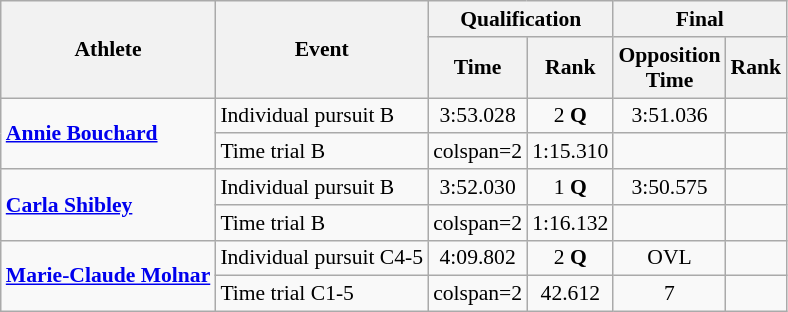<table class=wikitable style="font-size:90%">
<tr>
<th rowspan="2">Athlete</th>
<th rowspan="2">Event</th>
<th colspan="2">Qualification</th>
<th colspan="2">Final</th>
</tr>
<tr>
<th>Time</th>
<th>Rank</th>
<th>Opposition<br>Time</th>
<th>Rank</th>
</tr>
<tr align=center>
<td align=left rowspan=2><strong><a href='#'>Annie Bouchard</a></strong></td>
<td align=left>Individual pursuit B</td>
<td>3:53.028</td>
<td>2 <strong>Q</strong></td>
<td>3:51.036</td>
<td></td>
</tr>
<tr align=center>
<td align=left>Time trial B</td>
<td>colspan=2 </td>
<td>1:15.310</td>
<td></td>
</tr>
<tr align=center>
<td align=left rowspan=2><strong><a href='#'>Carla Shibley</a></strong></td>
<td align=left>Individual pursuit B</td>
<td>3:52.030</td>
<td>1 <strong>Q</strong></td>
<td>3:50.575</td>
<td></td>
</tr>
<tr align=center>
<td align=left>Time trial B</td>
<td>colspan=2 </td>
<td>1:16.132</td>
<td></td>
</tr>
<tr align=center>
<td align=left rowspan=2><strong><a href='#'>Marie-Claude Molnar</a></strong></td>
<td align=left>Individual pursuit C4-5</td>
<td>4:09.802</td>
<td>2 <strong>Q</strong></td>
<td>OVL</td>
<td></td>
</tr>
<tr align=center>
<td align=left>Time trial C1-5</td>
<td>colspan=2 </td>
<td>42.612</td>
<td>7</td>
</tr>
</table>
